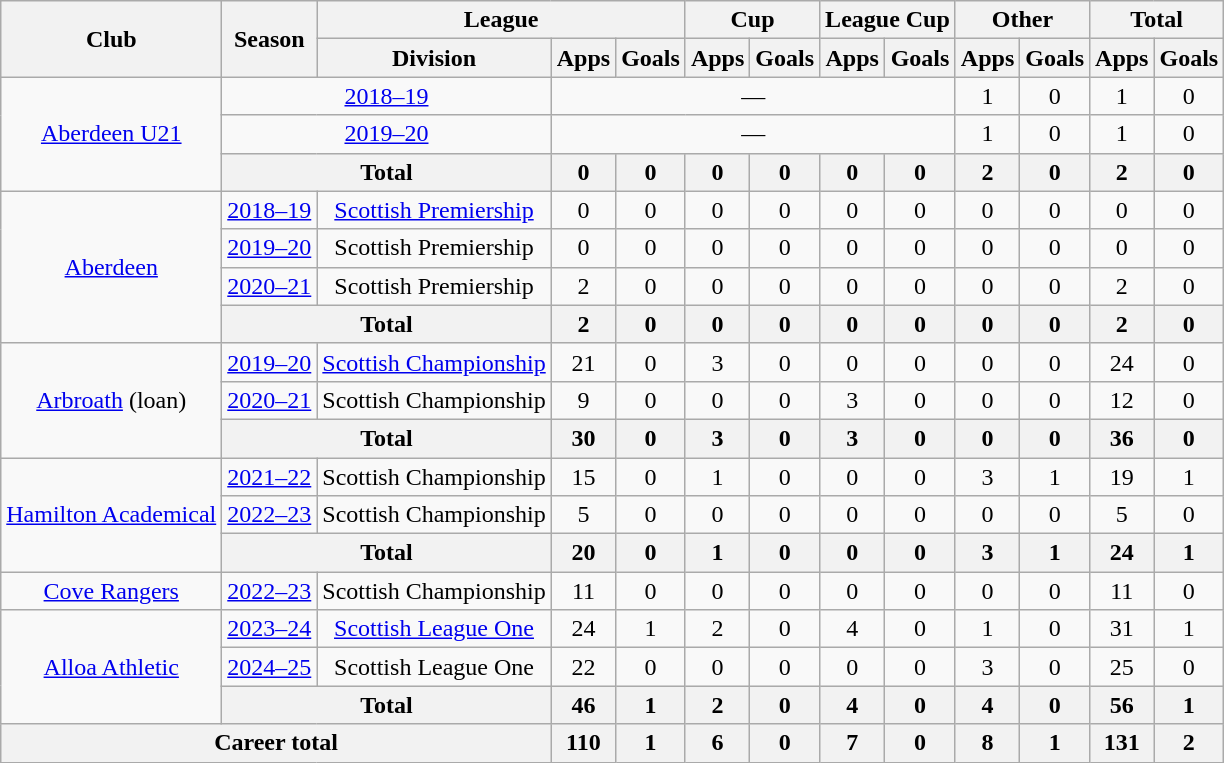<table class="wikitable" style="text-align:center">
<tr>
<th rowspan="2">Club</th>
<th rowspan="2">Season</th>
<th colspan="3">League</th>
<th colspan="2">Cup</th>
<th colspan="2">League Cup</th>
<th colspan="2">Other</th>
<th colspan="2">Total</th>
</tr>
<tr>
<th>Division</th>
<th>Apps</th>
<th>Goals</th>
<th>Apps</th>
<th>Goals</th>
<th>Apps</th>
<th>Goals</th>
<th>Apps</th>
<th>Goals</th>
<th>Apps</th>
<th>Goals</th>
</tr>
<tr>
<td rowspan="3"><a href='#'>Aberdeen U21</a></td>
<td colspan=2><a href='#'>2018–19</a></td>
<td colspan=6>—</td>
<td>1</td>
<td>0</td>
<td>1</td>
<td>0</td>
</tr>
<tr>
<td colspan=2><a href='#'>2019–20</a></td>
<td colspan=6>—</td>
<td>1</td>
<td>0</td>
<td>1</td>
<td>0</td>
</tr>
<tr>
<th colspan=2>Total</th>
<th>0</th>
<th>0</th>
<th>0</th>
<th>0</th>
<th>0</th>
<th>0</th>
<th>2</th>
<th>0</th>
<th>2</th>
<th>0</th>
</tr>
<tr>
<td rowspan=4><a href='#'>Aberdeen</a></td>
<td><a href='#'>2018–19</a></td>
<td><a href='#'>Scottish Premiership</a></td>
<td>0</td>
<td>0</td>
<td>0</td>
<td>0</td>
<td>0</td>
<td>0</td>
<td>0</td>
<td>0</td>
<td>0</td>
<td>0</td>
</tr>
<tr>
<td><a href='#'>2019–20</a></td>
<td>Scottish Premiership</td>
<td>0</td>
<td>0</td>
<td>0</td>
<td>0</td>
<td>0</td>
<td>0</td>
<td>0</td>
<td>0</td>
<td>0</td>
<td>0</td>
</tr>
<tr>
<td><a href='#'>2020–21</a></td>
<td>Scottish Premiership</td>
<td>2</td>
<td>0</td>
<td>0</td>
<td>0</td>
<td>0</td>
<td>0</td>
<td>0</td>
<td>0</td>
<td>2</td>
<td>0</td>
</tr>
<tr>
<th colspan=2>Total</th>
<th>2</th>
<th>0</th>
<th>0</th>
<th>0</th>
<th>0</th>
<th>0</th>
<th>0</th>
<th>0</th>
<th>2</th>
<th>0</th>
</tr>
<tr>
<td rowspan="3"><a href='#'>Arbroath</a> (loan)</td>
<td><a href='#'>2019–20</a></td>
<td><a href='#'>Scottish Championship</a></td>
<td>21</td>
<td>0</td>
<td>3</td>
<td>0</td>
<td>0</td>
<td>0</td>
<td>0</td>
<td>0</td>
<td>24</td>
<td>0</td>
</tr>
<tr>
<td><a href='#'>2020–21</a></td>
<td>Scottish Championship</td>
<td>9</td>
<td>0</td>
<td>0</td>
<td>0</td>
<td>3</td>
<td>0</td>
<td>0</td>
<td>0</td>
<td>12</td>
<td>0</td>
</tr>
<tr>
<th colspan=2>Total</th>
<th>30</th>
<th>0</th>
<th>3</th>
<th>0</th>
<th>3</th>
<th>0</th>
<th>0</th>
<th>0</th>
<th>36</th>
<th>0</th>
</tr>
<tr>
<td rowspan="3"><a href='#'>Hamilton Academical</a></td>
<td><a href='#'>2021–22</a></td>
<td>Scottish Championship</td>
<td>15</td>
<td>0</td>
<td>1</td>
<td>0</td>
<td>0</td>
<td>0</td>
<td>3</td>
<td>1</td>
<td>19</td>
<td>1</td>
</tr>
<tr>
<td><a href='#'>2022–23</a></td>
<td>Scottish Championship</td>
<td>5</td>
<td>0</td>
<td>0</td>
<td>0</td>
<td>0</td>
<td>0</td>
<td>0</td>
<td>0</td>
<td>5</td>
<td>0</td>
</tr>
<tr>
<th colspan=2>Total</th>
<th>20</th>
<th>0</th>
<th>1</th>
<th>0</th>
<th>0</th>
<th>0</th>
<th>3</th>
<th>1</th>
<th>24</th>
<th>1</th>
</tr>
<tr>
<td rowspan="1"><a href='#'>Cove Rangers</a></td>
<td><a href='#'>2022–23</a></td>
<td>Scottish Championship</td>
<td>11</td>
<td>0</td>
<td>0</td>
<td>0</td>
<td>0</td>
<td>0</td>
<td>0</td>
<td>0</td>
<td>11</td>
<td>0</td>
</tr>
<tr>
<td rowspan=3><a href='#'>Alloa Athletic</a></td>
<td><a href='#'>2023–24</a></td>
<td><a href='#'>Scottish League One</a></td>
<td>24</td>
<td>1</td>
<td>2</td>
<td>0</td>
<td>4</td>
<td>0</td>
<td>1</td>
<td>0</td>
<td>31</td>
<td>1</td>
</tr>
<tr>
<td><a href='#'>2024–25</a></td>
<td>Scottish League One</td>
<td>22</td>
<td>0</td>
<td>0</td>
<td>0</td>
<td>0</td>
<td>0</td>
<td>3</td>
<td>0</td>
<td>25</td>
<td>0</td>
</tr>
<tr>
<th colspan=2>Total</th>
<th>46</th>
<th>1</th>
<th>2</th>
<th>0</th>
<th>4</th>
<th>0</th>
<th>4</th>
<th>0</th>
<th>56</th>
<th>1</th>
</tr>
<tr>
<th colspan="3">Career total</th>
<th>110</th>
<th>1</th>
<th>6</th>
<th>0</th>
<th>7</th>
<th>0</th>
<th>8</th>
<th>1</th>
<th>131</th>
<th>2</th>
</tr>
</table>
